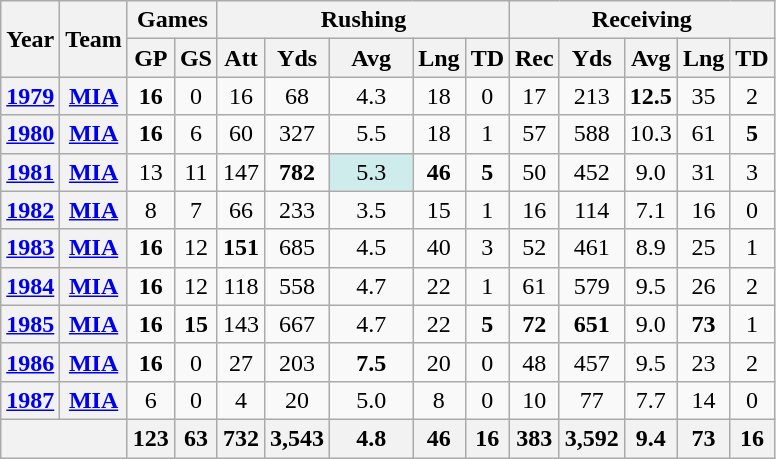<table class="wikitable" style="text-align:center;">
<tr>
<th rowspan="2">Year</th>
<th rowspan="2">Team</th>
<th colspan="2">Games</th>
<th colspan="5">Rushing</th>
<th colspan="5">Receiving</th>
</tr>
<tr>
<th>GP</th>
<th>GS</th>
<th>Att</th>
<th>Yds</th>
<th>Avg</th>
<th>Lng</th>
<th>TD</th>
<th>Rec</th>
<th>Yds</th>
<th>Avg</th>
<th>Lng</th>
<th>TD</th>
</tr>
<tr>
<th><a href='#'>1979</a></th>
<th><a href='#'>MIA</a></th>
<td><strong>16</strong></td>
<td>0</td>
<td>16</td>
<td>68</td>
<td>4.3</td>
<td>18</td>
<td>0</td>
<td>17</td>
<td>213</td>
<td><strong>12.5</strong></td>
<td>35</td>
<td>2</td>
</tr>
<tr>
<th><a href='#'>1980</a></th>
<th><a href='#'>MIA</a></th>
<td><strong>16</strong></td>
<td>6</td>
<td>60</td>
<td>327</td>
<td>5.5</td>
<td>18</td>
<td>1</td>
<td>57</td>
<td>588</td>
<td>10.3</td>
<td>61</td>
<td><strong>5</strong></td>
</tr>
<tr>
<th><a href='#'>1981</a></th>
<th><a href='#'>MIA</a></th>
<td>13</td>
<td>11</td>
<td>147</td>
<td><strong>782</strong></td>
<td style="background:#cfecec; width:3em;">5.3</td>
<td><strong>46</strong></td>
<td><strong>5</strong></td>
<td>50</td>
<td>452</td>
<td>9.0</td>
<td>31</td>
<td>3</td>
</tr>
<tr>
<th><a href='#'>1982</a></th>
<th><a href='#'>MIA</a></th>
<td>8</td>
<td>7</td>
<td>66</td>
<td>233</td>
<td>3.5</td>
<td>15</td>
<td>1</td>
<td>16</td>
<td>114</td>
<td>7.1</td>
<td>16</td>
<td>0</td>
</tr>
<tr>
<th><a href='#'>1983</a></th>
<th><a href='#'>MIA</a></th>
<td><strong>16</strong></td>
<td>12</td>
<td><strong>151</strong></td>
<td>685</td>
<td>4.5</td>
<td>40</td>
<td>3</td>
<td>52</td>
<td>461</td>
<td>8.9</td>
<td>25</td>
<td>1</td>
</tr>
<tr>
<th><a href='#'>1984</a></th>
<th><a href='#'>MIA</a></th>
<td><strong>16</strong></td>
<td>12</td>
<td>118</td>
<td>558</td>
<td>4.7</td>
<td>22</td>
<td>1</td>
<td>61</td>
<td>579</td>
<td>9.5</td>
<td>26</td>
<td>2</td>
</tr>
<tr>
<th><a href='#'>1985</a></th>
<th><a href='#'>MIA</a></th>
<td><strong>16</strong></td>
<td><strong>15</strong></td>
<td>143</td>
<td>667</td>
<td>4.7</td>
<td>22</td>
<td><strong>5</strong></td>
<td><strong>72</strong></td>
<td><strong>651</strong></td>
<td>9.0</td>
<td><strong>73</strong></td>
<td>1</td>
</tr>
<tr>
<th><a href='#'>1986</a></th>
<th><a href='#'>MIA</a></th>
<td><strong>16</strong></td>
<td>0</td>
<td>27</td>
<td>203</td>
<td><strong>7.5</strong></td>
<td>20</td>
<td>0</td>
<td>48</td>
<td>457</td>
<td>9.5</td>
<td>23</td>
<td>2</td>
</tr>
<tr>
<th><a href='#'>1987</a></th>
<th><a href='#'>MIA</a></th>
<td>6</td>
<td>0</td>
<td>4</td>
<td>20</td>
<td>5.0</td>
<td>8</td>
<td>0</td>
<td>10</td>
<td>77</td>
<td>7.7</td>
<td>14</td>
<td>0</td>
</tr>
<tr>
<th colspan="2"></th>
<th>123</th>
<th>63</th>
<th>732</th>
<th>3,543</th>
<th>4.8</th>
<th>46</th>
<th>16</th>
<th>383</th>
<th>3,592</th>
<th>9.4</th>
<th>73</th>
<th>16</th>
</tr>
</table>
